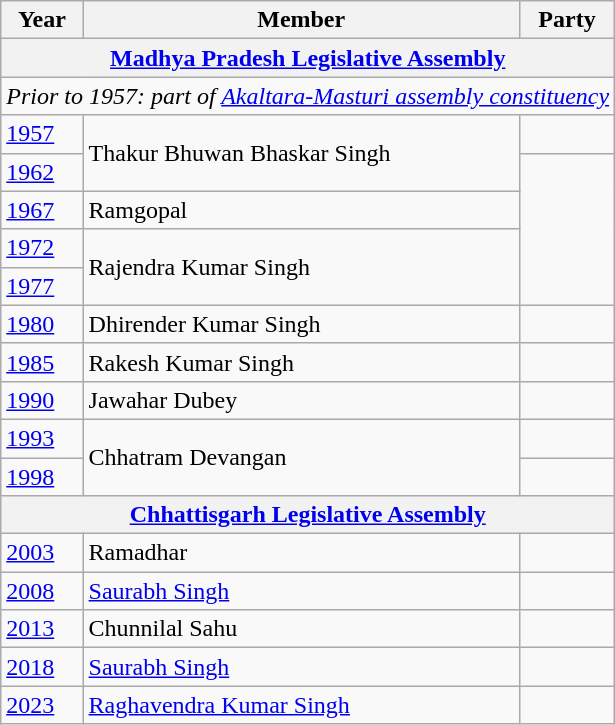<table class="wikitable">
<tr>
<th>Year</th>
<th>Member</th>
<th colspan="2">Party</th>
</tr>
<tr>
<th colspan=4><a href='#'>Madhya Pradesh Legislative Assembly</a></th>
</tr>
<tr>
<td colspan="4"><em>Prior to 1957: part of <a href='#'>Akaltara-Masturi assembly constituency</a></em></td>
</tr>
<tr>
<td><a href='#'>1957</a></td>
<td rowspan="2">Thakur Bhuwan Bhaskar Singh</td>
<td></td>
</tr>
<tr>
<td><a href='#'>1962</a></td>
</tr>
<tr>
<td><a href='#'>1967</a></td>
<td>Ramgopal</td>
</tr>
<tr>
<td><a href='#'>1972</a></td>
<td rowspan="2">Rajendra Kumar Singh</td>
</tr>
<tr>
<td><a href='#'>1977</a></td>
</tr>
<tr>
<td><a href='#'>1980</a></td>
<td>Dhirender Kumar Singh</td>
<td></td>
</tr>
<tr>
<td><a href='#'>1985</a></td>
<td>Rakesh Kumar Singh</td>
<td></td>
</tr>
<tr>
<td><a href='#'>1990</a></td>
<td>Jawahar Dubey</td>
<td></td>
</tr>
<tr>
<td><a href='#'>1993</a></td>
<td rowspan="2">Chhatram Devangan</td>
<td></td>
</tr>
<tr>
<td><a href='#'>1998</a></td>
</tr>
<tr>
<th colspan=4><a href='#'>Chhattisgarh Legislative Assembly</a></th>
</tr>
<tr>
<td><a href='#'>2003</a></td>
<td>Ramadhar</td>
<td></td>
</tr>
<tr>
<td><a href='#'>2008</a></td>
<td><a href='#'>Saurabh Singh</a></td>
<td></td>
</tr>
<tr>
<td><a href='#'>2013</a></td>
<td>Chunnilal Sahu</td>
<td></td>
</tr>
<tr>
<td><a href='#'>2018</a></td>
<td><a href='#'>Saurabh Singh</a></td>
<td></td>
</tr>
<tr>
<td><a href='#'>2023</a></td>
<td><a href='#'>Raghavendra Kumar Singh</a></td>
<td></td>
</tr>
</table>
